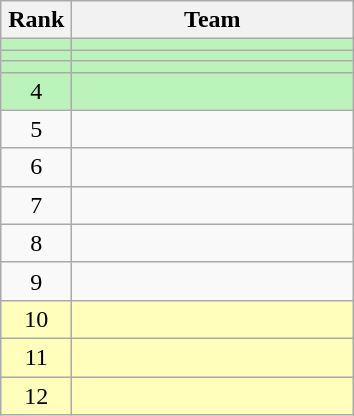<table class="wikitable">
<tr>
<th style="width: 40px;">Rank</th>
<th style="width: 180px;">Team</th>
</tr>
<tr style="background-color:#BBF3BB">
<td style="text-align: center;"></td>
<td></td>
</tr>
<tr style="background-color:#BBF3BB">
<td style="text-align: center;"></td>
<td></td>
</tr>
<tr style="background-color:#BBF3BB">
<td style="text-align: center;"></td>
<td></td>
</tr>
<tr style="background-color:#BBF3BB">
<td style="text-align: center;">4</td>
<td></td>
</tr>
<tr>
<td style="text-align: center;">5</td>
<td></td>
</tr>
<tr>
<td style="text-align: center;">6</td>
<td></td>
</tr>
<tr>
<td style="text-align: center;">7</td>
<td></td>
</tr>
<tr>
<td style="text-align: center;">8</td>
<td></td>
</tr>
<tr>
<td style="text-align: center;">9</td>
<td></td>
</tr>
<tr style="background-color:#FFFFBB">
<td style="text-align: center;">10</td>
<td></td>
</tr>
<tr style="background-color:#FFFFBB">
<td style="text-align: center;">11</td>
<td></td>
</tr>
<tr style="background-color:#FFFFBB">
<td style="text-align: center;">12</td>
<td></td>
</tr>
</table>
